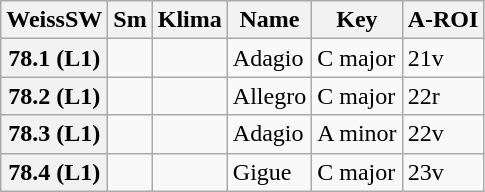<table border="1" class="wikitable sortable">
<tr>
<th data-sort-type="number">WeissSW</th>
<th>Sm</th>
<th>Klima</th>
<th class="unsortable">Name</th>
<th class="unsortable">Key</th>
<th>A-ROI</th>
</tr>
<tr>
<th data-sort-value="1 (L1)">78.1 (L1)</th>
<td></td>
<td></td>
<td>Adagio</td>
<td>C major</td>
<td>21v</td>
</tr>
<tr>
<th data-sort-value="2 (L1)">78.2 (L1)</th>
<td></td>
<td></td>
<td>Allegro</td>
<td>C major</td>
<td>22r</td>
</tr>
<tr>
<th data-sort-value="3 (L1)">78.3 (L1)</th>
<td></td>
<td></td>
<td>Adagio</td>
<td>A minor</td>
<td>22v</td>
</tr>
<tr>
<th data-sort-value="4 (L1)">78.4 (L1)</th>
<td></td>
<td></td>
<td>Gigue</td>
<td>C major</td>
<td>23v</td>
</tr>
</table>
